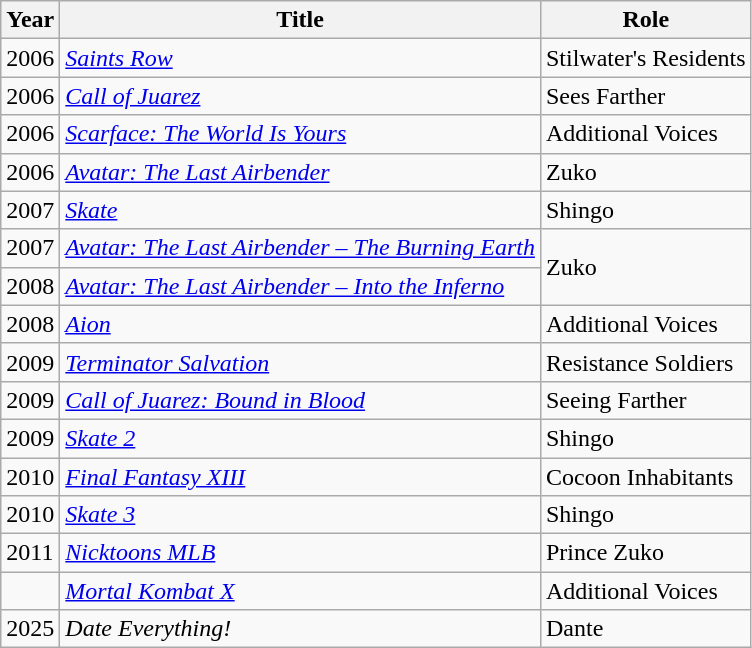<table class="wikitable sortable">
<tr>
<th>Year</th>
<th>Title</th>
<th>Role</th>
</tr>
<tr>
<td>2006</td>
<td><em><a href='#'>Saints Row</a></em></td>
<td>Stilwater's Residents</td>
</tr>
<tr>
<td>2006</td>
<td><em><a href='#'>Call of Juarez</a></em></td>
<td>Sees Farther</td>
</tr>
<tr>
<td>2006</td>
<td><em><a href='#'>Scarface: The World Is Yours</a></em></td>
<td>Additional Voices</td>
</tr>
<tr>
<td>2006</td>
<td><em><a href='#'>Avatar: The Last Airbender</a></em></td>
<td>Zuko</td>
</tr>
<tr>
<td>2007</td>
<td><em><a href='#'>Skate</a></em></td>
<td>Shingo</td>
</tr>
<tr>
<td>2007</td>
<td><em><a href='#'>Avatar: The Last Airbender – The Burning Earth</a></em></td>
<td rowspan="2">Zuko</td>
</tr>
<tr>
<td>2008</td>
<td><em><a href='#'>Avatar: The Last Airbender – Into the Inferno</a></em></td>
</tr>
<tr>
<td>2008</td>
<td><em><a href='#'>Aion</a></em></td>
<td>Additional Voices</td>
</tr>
<tr>
<td>2009</td>
<td><em><a href='#'>Terminator Salvation</a></em></td>
<td>Resistance Soldiers</td>
</tr>
<tr>
<td>2009</td>
<td><em><a href='#'>Call of Juarez: Bound in Blood</a></em></td>
<td>Seeing Farther</td>
</tr>
<tr>
<td>2009</td>
<td><em><a href='#'>Skate 2</a></em></td>
<td>Shingo</td>
</tr>
<tr>
<td>2010</td>
<td><em><a href='#'>Final Fantasy XIII</a></em></td>
<td>Cocoon Inhabitants</td>
</tr>
<tr>
<td>2010</td>
<td><em><a href='#'>Skate 3</a></em></td>
<td>Shingo</td>
</tr>
<tr>
<td>2011</td>
<td><em><a href='#'>Nicktoons MLB</a></em></td>
<td>Prince Zuko</td>
</tr>
<tr>
<td></td>
<td><em><a href='#'>Mortal Kombat X</a></em></td>
<td>Additional Voices</td>
</tr>
<tr>
<td>2025</td>
<td><em>Date Everything!</em></td>
<td>Dante</td>
</tr>
</table>
